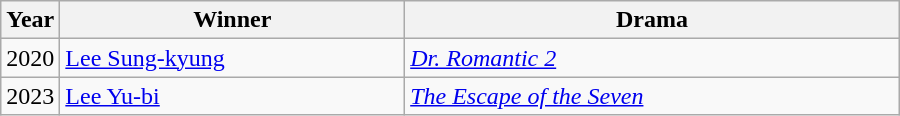<table class="wikitable" style="width:600px">
<tr>
<th width=10>Year</th>
<th>Winner</th>
<th>Drama</th>
</tr>
<tr>
<td>2020</td>
<td><a href='#'>Lee Sung-kyung</a></td>
<td><em><a href='#'>Dr. Romantic 2</a></em></td>
</tr>
<tr>
<td>2023</td>
<td><a href='#'>Lee Yu-bi</a></td>
<td><em><a href='#'>The Escape of the Seven</a></em></td>
</tr>
</table>
